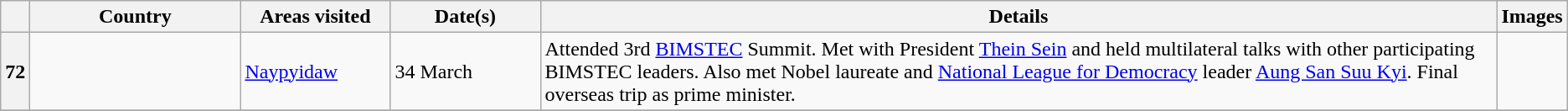<table class="wikitable outercollapse sortable">
<tr>
<th></th>
<th style="width:10em">Country</th>
<th style="width:7em">Areas visited</th>
<th style="width:7em">Date(s)</th>
<th class="unsortable">Details</th>
<th class="unsortable">Images</th>
</tr>
<tr>
<th>72</th>
<td></td>
<td><a href='#'>Naypyidaw</a></td>
<td>34 March</td>
<td>Attended 3rd <a href='#'>BIMSTEC</a> Summit. Met with President <a href='#'>Thein Sein</a> and held multilateral talks with other participating BIMSTEC leaders. Also met Nobel laureate and <a href='#'>National League for Democracy</a> leader <a href='#'>Aung San Suu Kyi</a>. Final overseas trip as prime minister.</td>
<td></td>
</tr>
<tr>
</tr>
</table>
